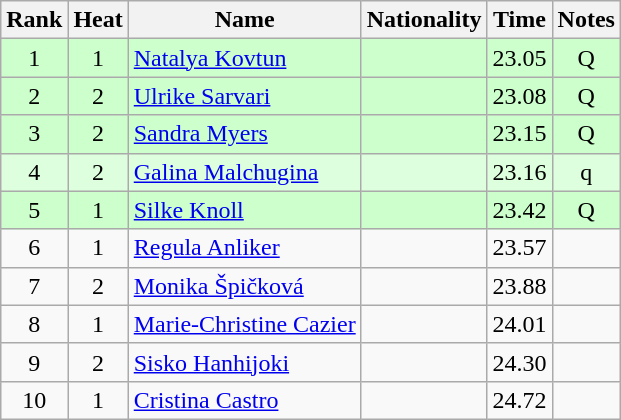<table class="wikitable sortable" style="text-align:center">
<tr>
<th>Rank</th>
<th>Heat</th>
<th>Name</th>
<th>Nationality</th>
<th>Time</th>
<th>Notes</th>
</tr>
<tr bgcolor=ccffcc>
<td>1</td>
<td>1</td>
<td align="left"><a href='#'>Natalya Kovtun</a></td>
<td align=left></td>
<td>23.05</td>
<td>Q</td>
</tr>
<tr bgcolor=ccffcc>
<td>2</td>
<td>2</td>
<td align="left"><a href='#'>Ulrike Sarvari</a></td>
<td align=left></td>
<td>23.08</td>
<td>Q</td>
</tr>
<tr bgcolor=ccffcc>
<td>3</td>
<td>2</td>
<td align="left"><a href='#'>Sandra Myers</a></td>
<td align=left></td>
<td>23.15</td>
<td>Q</td>
</tr>
<tr bgcolor=ddffdd>
<td>4</td>
<td>2</td>
<td align="left"><a href='#'>Galina Malchugina</a></td>
<td align=left></td>
<td>23.16</td>
<td>q</td>
</tr>
<tr bgcolor=ccffcc>
<td>5</td>
<td>1</td>
<td align="left"><a href='#'>Silke Knoll</a></td>
<td align=left></td>
<td>23.42</td>
<td>Q</td>
</tr>
<tr>
<td>6</td>
<td>1</td>
<td align="left"><a href='#'>Regula Anliker</a></td>
<td align=left></td>
<td>23.57</td>
<td></td>
</tr>
<tr>
<td>7</td>
<td>2</td>
<td align="left"><a href='#'>Monika Špičková</a></td>
<td align=left></td>
<td>23.88</td>
<td></td>
</tr>
<tr>
<td>8</td>
<td>1</td>
<td align="left"><a href='#'>Marie-Christine Cazier</a></td>
<td align=left></td>
<td>24.01</td>
<td></td>
</tr>
<tr>
<td>9</td>
<td>2</td>
<td align="left"><a href='#'>Sisko Hanhijoki</a></td>
<td align=left></td>
<td>24.30</td>
<td></td>
</tr>
<tr>
<td>10</td>
<td>1</td>
<td align="left"><a href='#'>Cristina Castro</a></td>
<td align=left></td>
<td>24.72</td>
<td></td>
</tr>
</table>
